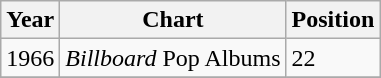<table class="wikitable">
<tr>
<th>Year</th>
<th>Chart</th>
<th>Position</th>
</tr>
<tr>
<td>1966</td>
<td><em>Billboard</em> Pop Albums</td>
<td>22</td>
</tr>
<tr>
</tr>
</table>
